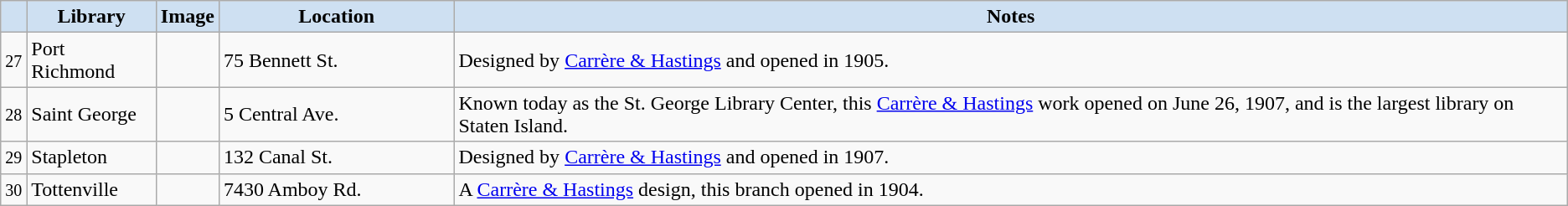<table class="wikitable sortable" align="center">
<tr>
<th style="background-color:#CEE0F2;"></th>
<th style="background-color:#CEE0F2;">Library</th>
<th style="background-color:#CEE0F2;" class="unsortable">Image</th>
<th width=15% style="background-color:#CEE0F2;">Location</th>
<th style="background-color:#CEE0F2;" class="unsortable">Notes</th>
</tr>
<tr ->
<td><small>27</small></td>
<td>Port Richmond</td>
<td></td>
<td>75 Bennett St.<br><small></small></td>
<td>Designed by <a href='#'>Carrère & Hastings</a> and opened in 1905.</td>
</tr>
<tr ->
<td align=center><small>28</small></td>
<td>Saint George</td>
<td></td>
<td>5 Central Ave.<br><small></small></td>
<td>Known today as the St. George Library Center, this <a href='#'>Carrère & Hastings</a> work opened on June 26, 1907, and is the largest library on Staten Island.</td>
</tr>
<tr ->
<td align=center><small>29</small></td>
<td>Stapleton</td>
<td></td>
<td>132 Canal St.<br><small></small></td>
<td>Designed by <a href='#'>Carrère & Hastings</a> and opened in 1907.</td>
</tr>
<tr ->
<td><small>30</small></td>
<td>Tottenville</td>
<td></td>
<td>7430 Amboy Rd.<br><small></small></td>
<td>A <a href='#'>Carrère & Hastings</a> design, this branch opened in 1904.</td>
</tr>
</table>
